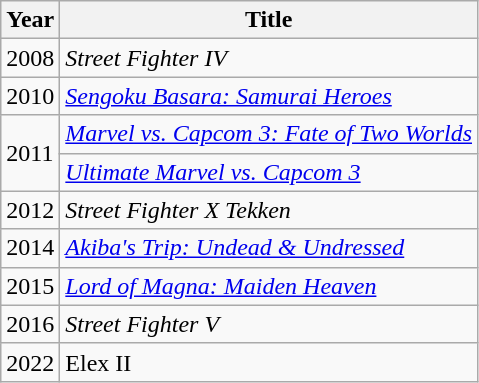<table class="wikitable sortable">
<tr>
<th scope="col">Year</th>
<th scope="col">Title</th>
</tr>
<tr>
<td>2008</td>
<td><em>Street Fighter IV</em></td>
</tr>
<tr>
<td>2010</td>
<td><em><a href='#'>Sengoku Basara: Samurai Heroes</a></em></td>
</tr>
<tr>
<td rowspan="2">2011</td>
<td><em><a href='#'>Marvel vs. Capcom 3: Fate of Two Worlds</a></em></td>
</tr>
<tr>
<td><em><a href='#'>Ultimate Marvel vs. Capcom 3</a></em></td>
</tr>
<tr>
<td>2012</td>
<td><em>Street Fighter X Tekken</em></td>
</tr>
<tr>
<td>2014</td>
<td><em><a href='#'>Akiba's Trip: Undead & Undressed</a></em></td>
</tr>
<tr>
<td>2015</td>
<td><em><a href='#'>Lord of Magna: Maiden Heaven</a></em></td>
</tr>
<tr>
<td>2016</td>
<td><em>Street Fighter V</em></td>
</tr>
<tr>
<td>2022</td>
<td>Elex II</td>
</tr>
</table>
